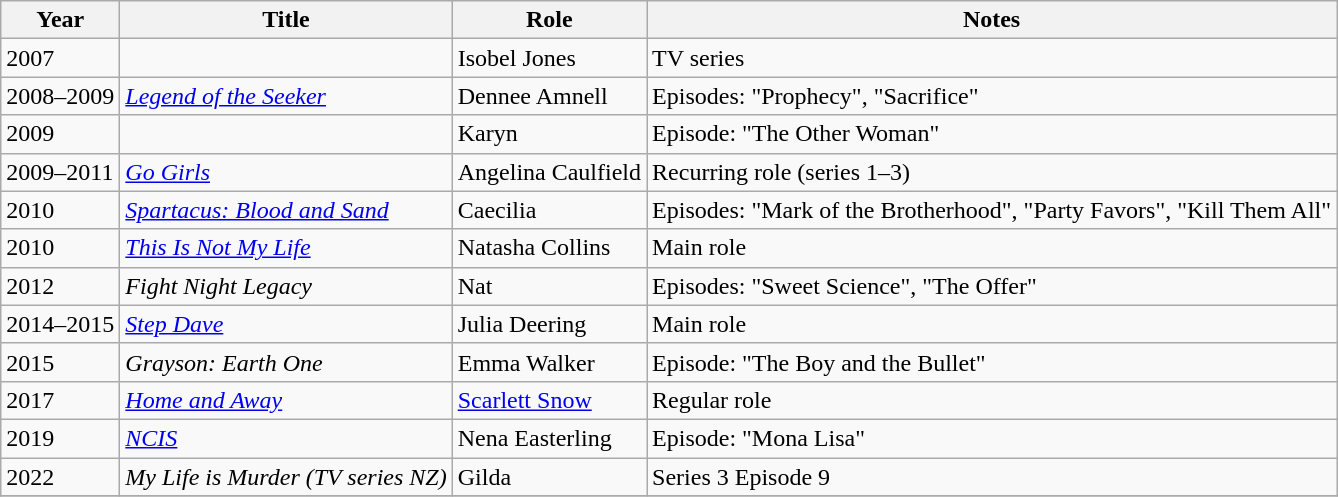<table class="wikitable sortable">
<tr>
<th>Year</th>
<th>Title</th>
<th>Role</th>
<th class="unsortable">Notes</th>
</tr>
<tr>
<td>2007</td>
<td><em></em></td>
<td>Isobel Jones</td>
<td>TV series</td>
</tr>
<tr>
<td>2008–2009</td>
<td><em><a href='#'>Legend of the Seeker</a></em></td>
<td>Dennee Amnell</td>
<td>Episodes: "Prophecy", "Sacrifice"</td>
</tr>
<tr>
<td>2009</td>
<td><em></em></td>
<td>Karyn</td>
<td>Episode: "The Other Woman"</td>
</tr>
<tr>
<td>2009–2011</td>
<td><em><a href='#'>Go Girls</a></em></td>
<td>Angelina Caulfield</td>
<td>Recurring role (series 1–3)</td>
</tr>
<tr>
<td>2010</td>
<td><em><a href='#'>Spartacus: Blood and Sand</a></em></td>
<td>Caecilia</td>
<td>Episodes: "Mark of the Brotherhood", "Party Favors", "Kill Them All"</td>
</tr>
<tr>
<td>2010</td>
<td><em><a href='#'>This Is Not My Life</a></em></td>
<td>Natasha Collins</td>
<td>Main role</td>
</tr>
<tr>
<td>2012</td>
<td><em>Fight Night Legacy</em></td>
<td>Nat</td>
<td>Episodes: "Sweet Science", "The Offer"</td>
</tr>
<tr>
<td>2014–2015</td>
<td><em><a href='#'>Step Dave</a></em></td>
<td>Julia Deering</td>
<td>Main role</td>
</tr>
<tr>
<td>2015</td>
<td><em>Grayson: Earth One</em></td>
<td>Emma Walker</td>
<td>Episode: "The Boy and the Bullet"</td>
</tr>
<tr>
<td>2017</td>
<td><em><a href='#'>Home and Away</a></em></td>
<td><a href='#'>Scarlett Snow</a></td>
<td>Regular role</td>
</tr>
<tr>
<td>2019</td>
<td><em><a href='#'>NCIS</a></em></td>
<td>Nena Easterling</td>
<td>Episode: "Mona Lisa"</td>
</tr>
<tr>
<td>2022</td>
<td><em>My Life is Murder (TV series NZ)</td>
<td>Gilda</td>
<td>Series 3 Episode 9</td>
</tr>
<tr>
</tr>
</table>
